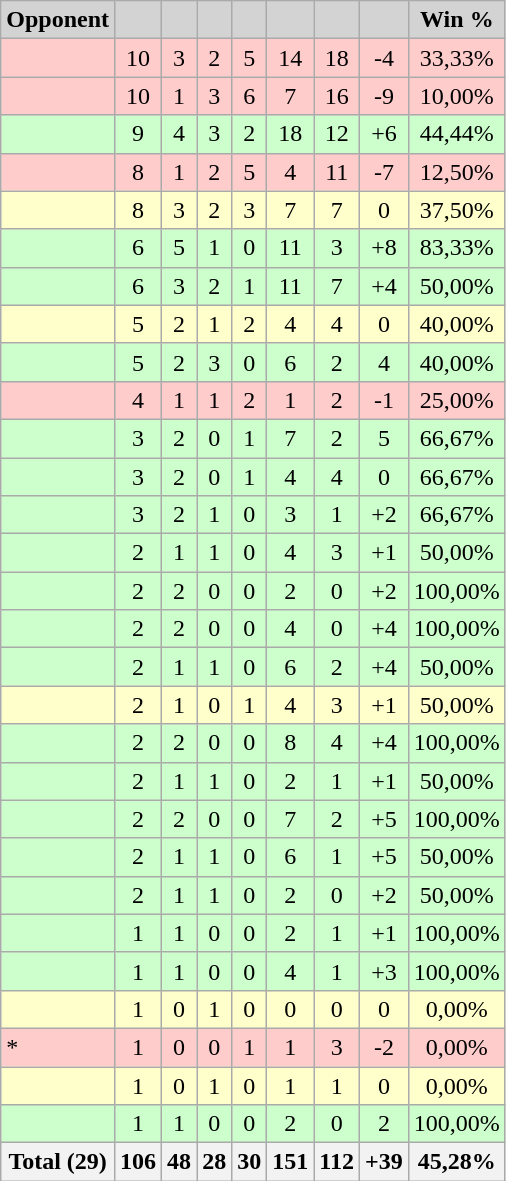<table class="wikitable sortable" style="text-align:center">
<tr>
<th style="background:lightgrey; style=;"width:200;">Opponent</th>
<th style="background:lightgrey; style=;"width:70;"></th>
<th style="background:lightgrey; style=;"width:70;"></th>
<th style="background:lightgrey; style=;"width:70;"></th>
<th style="background:lightgrey; style=;"width:70;"></th>
<th style="background:lightgrey; style=;"width:70;"></th>
<th style="background:lightgrey; style=;"width:70;"></th>
<th style="background:lightgrey; style=;"width:70;"></th>
<th style="background:lightgrey; style=;"width:70;">Win %</th>
</tr>
<tr style="background-color:#fcc;">
<td style="text-align:left;"></td>
<td>10</td>
<td>3</td>
<td>2</td>
<td>5</td>
<td>14</td>
<td>18</td>
<td>-4</td>
<td>33,33%</td>
</tr>
<tr style="background-color:#fcc;">
<td style="text-align:left;"></td>
<td>10</td>
<td>1</td>
<td>3</td>
<td>6</td>
<td>7</td>
<td>16</td>
<td>-9</td>
<td>10,00%</td>
</tr>
<tr style="background-color:#cfc;">
<td style="text-align:left;"></td>
<td>9</td>
<td>4</td>
<td>3</td>
<td>2</td>
<td>18</td>
<td>12</td>
<td>+6</td>
<td>44,44%</td>
</tr>
<tr style="background-color:#fcc;">
<td style="text-align:left;"></td>
<td>8</td>
<td>1</td>
<td>2</td>
<td>5</td>
<td>4</td>
<td>11</td>
<td>-7</td>
<td>12,50%</td>
</tr>
<tr style="background-color:#ffc;">
<td style="text-align:left;"></td>
<td>8</td>
<td>3</td>
<td>2</td>
<td>3</td>
<td>7</td>
<td>7</td>
<td>0</td>
<td>37,50%</td>
</tr>
<tr style="background-color:#cfc;">
<td style="text-align:left;"></td>
<td>6</td>
<td>5</td>
<td>1</td>
<td>0</td>
<td>11</td>
<td>3</td>
<td>+8</td>
<td>83,33%</td>
</tr>
<tr style="background-color:#cfc;">
<td style="text-align:left;"></td>
<td>6</td>
<td>3</td>
<td>2</td>
<td>1</td>
<td>11</td>
<td>7</td>
<td>+4</td>
<td>50,00%</td>
</tr>
<tr style="background-color:#ffc;">
<td style="text-align:left;"></td>
<td>5</td>
<td>2</td>
<td>1</td>
<td>2</td>
<td>4</td>
<td>4</td>
<td>0</td>
<td>40,00%</td>
</tr>
<tr style="background-color:#cfc;">
<td style="text-align:left;"></td>
<td>5</td>
<td>2</td>
<td>3</td>
<td>0</td>
<td>6</td>
<td>2</td>
<td>4</td>
<td>40,00%</td>
</tr>
<tr style="background-color:#fcc;">
<td style="text-align:left;"></td>
<td>4</td>
<td>1</td>
<td>1</td>
<td>2</td>
<td>1</td>
<td>2</td>
<td>-1</td>
<td>25,00%</td>
</tr>
<tr style="background-color:#cfc;">
<td style="text-align:left;"></td>
<td>3</td>
<td>2</td>
<td>0</td>
<td>1</td>
<td>7</td>
<td>2</td>
<td>5</td>
<td>66,67%</td>
</tr>
<tr style="background-color:#cfc;">
<td style="text-align:left;"></td>
<td>3</td>
<td>2</td>
<td>0</td>
<td>1</td>
<td>4</td>
<td>4</td>
<td>0</td>
<td>66,67%</td>
</tr>
<tr style="background-color:#cfc;">
<td style="text-align:left;"></td>
<td>3</td>
<td>2</td>
<td>1</td>
<td>0</td>
<td>3</td>
<td>1</td>
<td>+2</td>
<td>66,67%</td>
</tr>
<tr style="background-color:#cfc;">
<td style="text-align:left;"></td>
<td>2</td>
<td>1</td>
<td>1</td>
<td>0</td>
<td>4</td>
<td>3</td>
<td>+1</td>
<td>50,00%</td>
</tr>
<tr style="background-color:#cfc;">
<td style="text-align:left;"></td>
<td>2</td>
<td>2</td>
<td>0</td>
<td>0</td>
<td>2</td>
<td>0</td>
<td>+2</td>
<td>100,00%</td>
</tr>
<tr style="background-color:#cfc;">
<td style="text-align:left;"></td>
<td>2</td>
<td>2</td>
<td>0</td>
<td>0</td>
<td>4</td>
<td>0</td>
<td>+4</td>
<td>100,00%</td>
</tr>
<tr style="background-color:#cfc;">
<td style="text-align:left;"></td>
<td>2</td>
<td>1</td>
<td>1</td>
<td>0</td>
<td>6</td>
<td>2</td>
<td>+4</td>
<td>50,00%</td>
</tr>
<tr style="background-color:#ffc;">
<td style="text-align:left;"></td>
<td>2</td>
<td>1</td>
<td>0</td>
<td>1</td>
<td>4</td>
<td>3</td>
<td>+1</td>
<td>50,00%</td>
</tr>
<tr style="background-color:#cfc;">
<td style="text-align:left;"></td>
<td>2</td>
<td>2</td>
<td>0</td>
<td>0</td>
<td>8</td>
<td>4</td>
<td>+4</td>
<td>100,00%</td>
</tr>
<tr style="background-color:#cfc;">
<td style="text-align:left;"></td>
<td>2</td>
<td>1</td>
<td>1</td>
<td>0</td>
<td>2</td>
<td>1</td>
<td>+1</td>
<td>50,00%</td>
</tr>
<tr style="background-color:#cfc;">
<td style="text-align:left;"></td>
<td>2</td>
<td>2</td>
<td>0</td>
<td>0</td>
<td>7</td>
<td>2</td>
<td>+5</td>
<td>100,00%</td>
</tr>
<tr style="background-color:#cfc;">
<td style="text-align:left;"></td>
<td>2</td>
<td>1</td>
<td>1</td>
<td>0</td>
<td>6</td>
<td>1</td>
<td>+5</td>
<td>50,00%</td>
</tr>
<tr style="background-color:#cfc;">
<td style="text-align:left;"></td>
<td>2</td>
<td>1</td>
<td>1</td>
<td>0</td>
<td>2</td>
<td>0</td>
<td>+2</td>
<td>50,00%</td>
</tr>
<tr style="background-color:#cfc;">
<td style="text-align:left;"></td>
<td>1</td>
<td>1</td>
<td>0</td>
<td>0</td>
<td>2</td>
<td>1</td>
<td>+1</td>
<td>100,00%</td>
</tr>
<tr style="background-color:#cfc;">
<td style="text-align:left;"></td>
<td>1</td>
<td>1</td>
<td>0</td>
<td>0</td>
<td>4</td>
<td>1</td>
<td>+3</td>
<td>100,00%</td>
</tr>
<tr style="background-color:#ffc;">
<td style="text-align:left;"></td>
<td>1</td>
<td>0</td>
<td>1</td>
<td>0</td>
<td>0</td>
<td>0</td>
<td>0</td>
<td>0,00%</td>
</tr>
<tr style="background-color:#fcc;">
<td style="text-align:left;">*</td>
<td>1</td>
<td>0</td>
<td>0</td>
<td>1</td>
<td>1</td>
<td>3</td>
<td>-2</td>
<td>0,00%</td>
</tr>
<tr style="background-color:#ffc;">
<td style="text-align:left;"></td>
<td>1</td>
<td>0</td>
<td>1</td>
<td>0</td>
<td>1</td>
<td>1</td>
<td>0</td>
<td>0,00%</td>
</tr>
<tr style="background-color:#cfc;">
<td style="text-align:left;"></td>
<td>1</td>
<td>1</td>
<td>0</td>
<td>0</td>
<td>2</td>
<td>0</td>
<td>2</td>
<td>100,00%</td>
</tr>
<tr>
<th>Total (29)</th>
<th>106</th>
<th>48</th>
<th>28</th>
<th>30</th>
<th>151</th>
<th>112</th>
<th>+39</th>
<th>45,28%</th>
</tr>
</table>
